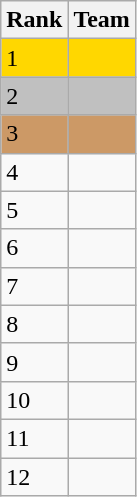<table class="wikitable">
<tr>
<th>Rank</th>
<th>Team</th>
</tr>
<tr style="background:gold;">
<td>1</td>
<td></td>
</tr>
<tr style="background:silver;">
<td>2</td>
<td></td>
</tr>
<tr style="background:#c96;">
<td>3</td>
<td></td>
</tr>
<tr>
<td>4</td>
<td></td>
</tr>
<tr>
<td>5</td>
<td></td>
</tr>
<tr>
<td>6</td>
<td></td>
</tr>
<tr>
<td>7</td>
<td></td>
</tr>
<tr>
<td>8</td>
<td></td>
</tr>
<tr>
<td>9</td>
<td></td>
</tr>
<tr>
<td>10</td>
<td></td>
</tr>
<tr>
<td>11</td>
<td></td>
</tr>
<tr>
<td>12</td>
<td></td>
</tr>
</table>
